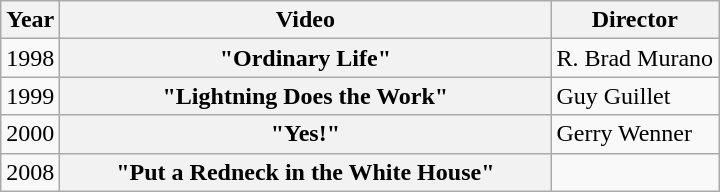<table class="wikitable plainrowheaders">
<tr>
<th>Year</th>
<th style="width:20em;">Video</th>
<th>Director</th>
</tr>
<tr>
<td>1998</td>
<th scope="row">"Ordinary Life"</th>
<td>R. Brad Murano</td>
</tr>
<tr>
<td>1999</td>
<th scope="row">"Lightning Does the Work"</th>
<td>Guy Guillet</td>
</tr>
<tr>
<td>2000</td>
<th scope="row">"Yes!"</th>
<td>Gerry Wenner</td>
</tr>
<tr>
<td>2008</td>
<th scope="row">"Put a Redneck in the White House"</th>
<td></td>
</tr>
</table>
